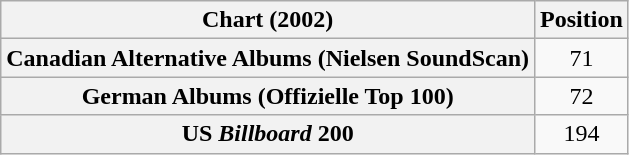<table class="wikitable sortable plainrowheaders" style="text-align:center">
<tr>
<th scope="col">Chart (2002)</th>
<th scope="col">Position</th>
</tr>
<tr>
<th scope="row">Canadian Alternative Albums (Nielsen SoundScan)</th>
<td>71</td>
</tr>
<tr>
<th scope="row">German Albums (Offizielle Top 100)</th>
<td>72</td>
</tr>
<tr>
<th scope="row">US <em>Billboard</em> 200</th>
<td>194</td>
</tr>
</table>
